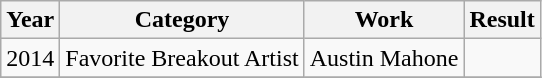<table class="wikitable">
<tr>
<th>Year</th>
<th>Category</th>
<th>Work</th>
<th>Result</th>
</tr>
<tr>
<td>2014</td>
<td>Favorite Breakout Artist</td>
<td>Austin Mahone</td>
<td></td>
</tr>
<tr>
</tr>
</table>
